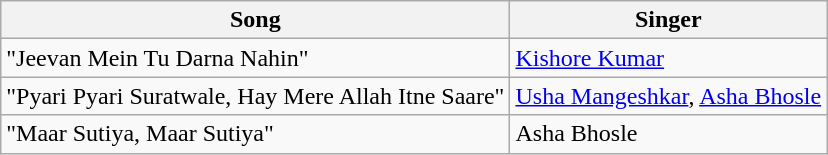<table class="wikitable">
<tr>
<th>Song</th>
<th>Singer</th>
</tr>
<tr>
<td>"Jeevan Mein Tu Darna Nahin"</td>
<td><a href='#'>Kishore Kumar</a></td>
</tr>
<tr>
<td>"Pyari Pyari Suratwale, Hay Mere Allah Itne Saare"</td>
<td><a href='#'>Usha Mangeshkar</a>, <a href='#'>Asha Bhosle</a></td>
</tr>
<tr>
<td>"Maar Sutiya, Maar Sutiya"</td>
<td>Asha Bhosle</td>
</tr>
</table>
